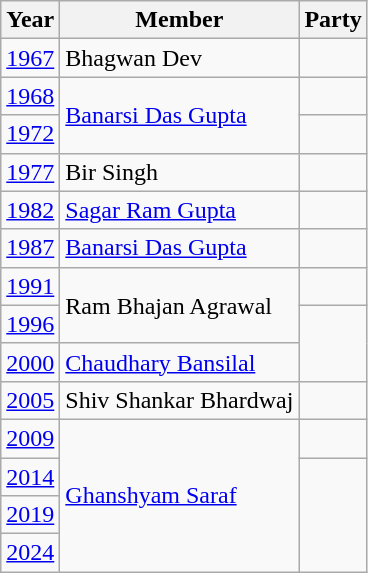<table class="wikitable">
<tr>
<th>Year</th>
<th>Member</th>
<th colspan="2">Party</th>
</tr>
<tr>
<td><a href='#'>1967</a></td>
<td>Bhagwan Dev</td>
<td></td>
</tr>
<tr>
<td><a href='#'>1968</a></td>
<td rowspan="2"><a href='#'>Banarsi Das Gupta</a></td>
<td></td>
</tr>
<tr>
<td><a href='#'>1972</a></td>
</tr>
<tr>
<td><a href='#'>1977</a></td>
<td>Bir Singh</td>
<td></td>
</tr>
<tr>
<td><a href='#'>1982</a></td>
<td><a href='#'>Sagar Ram Gupta</a></td>
<td></td>
</tr>
<tr>
<td><a href='#'>1987</a></td>
<td><a href='#'>Banarsi Das Gupta</a></td>
<td></td>
</tr>
<tr>
<td><a href='#'>1991</a></td>
<td rowspan="2">Ram Bhajan Agrawal</td>
<td></td>
</tr>
<tr>
<td><a href='#'>1996</a></td>
</tr>
<tr>
<td><a href='#'>2000</a></td>
<td><a href='#'>Chaudhary Bansilal</a></td>
</tr>
<tr>
<td><a href='#'>2005</a></td>
<td>Shiv Shankar Bhardwaj</td>
<td></td>
</tr>
<tr>
<td><a href='#'>2009</a></td>
<td rowspan="4"><a href='#'>Ghanshyam Saraf</a></td>
<td></td>
</tr>
<tr>
<td><a href='#'>2014</a></td>
</tr>
<tr>
<td><a href='#'>2019</a></td>
</tr>
<tr>
<td><a href='#'>2024</a></td>
</tr>
</table>
